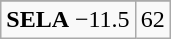<table class="wikitable">
<tr align="center">
</tr>
<tr align="center">
<td><strong>SELA</strong> −11.5</td>
<td>62</td>
</tr>
</table>
